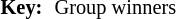<table style="font-size: 85%;">
<tr>
<td height=5></td>
</tr>
<tr>
<td><strong>Key:</strong></td>
<td></td>
<td>Group winners</td>
</tr>
</table>
